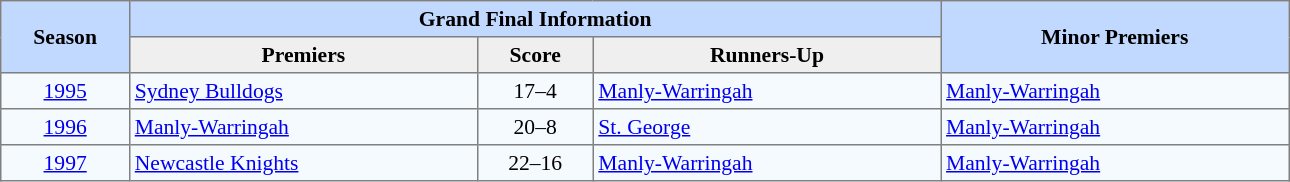<table border="1" cellpadding="3" cellspacing="0" style="border-collapse:collapse; font-size:90%; width:68%;">
<tr style="background:#c1d8ff;">
<th rowspan="2" style="width:10%;">Season</th>
<th colspan="3">Grand Final Information</th>
<th rowspan="2" style="width:27%;">Minor Premiers</th>
</tr>
<tr style="background:#efefef;">
<th style="width:27%;">Premiers</th>
<th style="width:9%;">Score</th>
<th style="width:27%;">Runners-Up</th>
</tr>
<tr style="text-align:center; background:#f5faff;">
<td><a href='#'>1995</a></td>
<td align=left> <a href='#'>Sydney Bulldogs</a></td>
<td>17–4</td>
<td align=left> <a href='#'>Manly-Warringah</a></td>
<td align=left> <a href='#'>Manly-Warringah</a></td>
</tr>
<tr style="text-align:center; background:#f5faff;">
<td><a href='#'>1996</a></td>
<td align=left> <a href='#'>Manly-Warringah</a></td>
<td>20–8</td>
<td align=left> <a href='#'>St. George</a></td>
<td align=left> <a href='#'>Manly-Warringah</a></td>
</tr>
<tr style="text-align:center; background:#f5faff;">
<td><a href='#'>1997</a></td>
<td align=left> <a href='#'>Newcastle Knights</a></td>
<td>22–16</td>
<td align=left> <a href='#'>Manly-Warringah</a></td>
<td align=left> <a href='#'>Manly-Warringah</a></td>
</tr>
</table>
